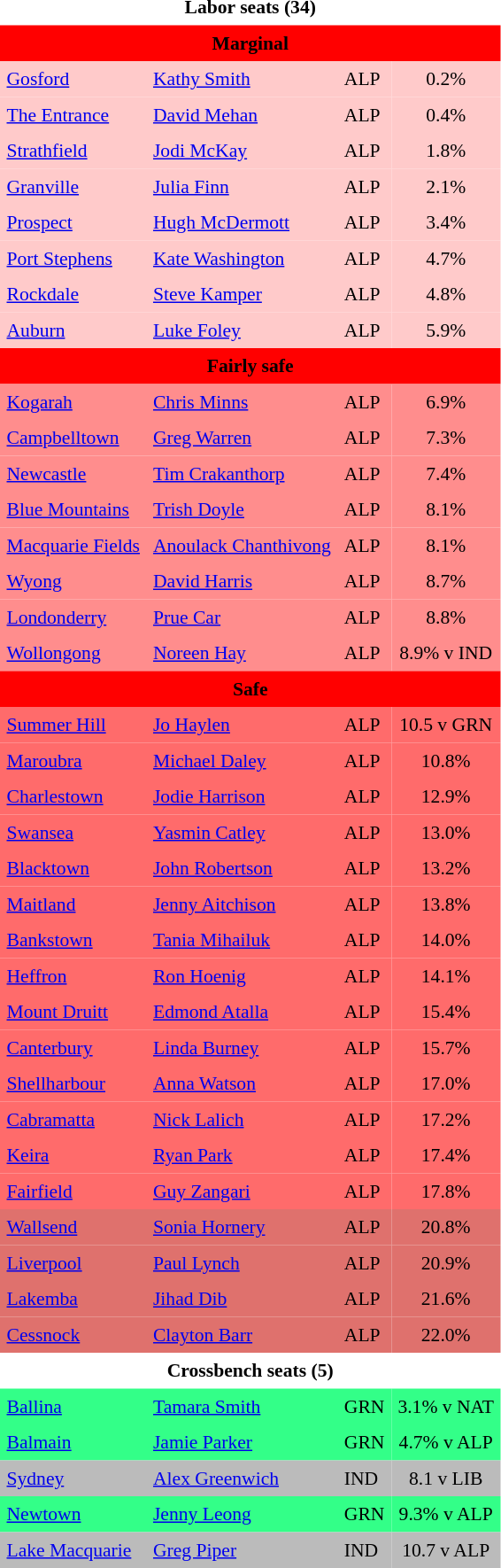<table class="toccolours" cellpadding="5" cellspacing="0" style="float:left; margin-right:.5em; margin-top:.4em; font-size:90%;">
<tr>
<td COLSPAN=4 align="center"><strong>Labor seats (34)</strong></td>
</tr>
<tr>
<td COLSPAN=4 align="center" bgcolor="red"><span><strong>Marginal</strong></span></td>
</tr>
<tr>
<td align="left" bgcolor="FFCACA"><a href='#'>Gosford</a></td>
<td align="left" bgcolor="FFCACA"><a href='#'>Kathy Smith</a></td>
<td align="left" bgcolor="FFCACA">ALP</td>
<td align="center" bgcolor="FFCACA">0.2%</td>
</tr>
<tr>
<td align="left" bgcolor="FFCACA"><a href='#'>The Entrance</a></td>
<td align="left" bgcolor="FFCACA"><a href='#'>David Mehan</a></td>
<td align="left" bgcolor="FFCACA">ALP</td>
<td align="center" bgcolor="FFCACA">0.4%</td>
</tr>
<tr>
<td align="left" bgcolor="FFCACA"><a href='#'>Strathfield</a></td>
<td align="left" bgcolor="FFCACA"><a href='#'>Jodi McKay</a></td>
<td align="left" bgcolor="FFCACA">ALP</td>
<td align="center" bgcolor="FFCACA">1.8%</td>
</tr>
<tr>
<td align="left" bgcolor="FFCACA"><a href='#'>Granville</a></td>
<td align="left" bgcolor="FFCACA"><a href='#'>Julia Finn</a></td>
<td align="left" bgcolor="FFCACA">ALP</td>
<td align="center" bgcolor="FFCACA">2.1%</td>
</tr>
<tr>
<td align="left" bgcolor="FFCACA"><a href='#'>Prospect</a></td>
<td align="left" bgcolor="FFCACA"><a href='#'>Hugh McDermott</a></td>
<td align="left" bgcolor="FFCACA">ALP</td>
<td align="center" bgcolor="FFCACA">3.4%</td>
</tr>
<tr>
<td align="left" bgcolor="FFCACA"><a href='#'>Port Stephens</a></td>
<td align="left" bgcolor="FFCACA"><a href='#'>Kate Washington</a></td>
<td align="left" bgcolor="FFCACA">ALP</td>
<td align="center" bgcolor="FFCACA">4.7%</td>
</tr>
<tr>
<td align="left" bgcolor="FFCACA"><a href='#'>Rockdale</a></td>
<td align="left" bgcolor="FFCACA"><a href='#'>Steve Kamper</a></td>
<td align="left" bgcolor="FFCACA">ALP</td>
<td align="center" bgcolor="FFCACA">4.8%</td>
</tr>
<tr>
<td align="left" bgcolor="FFCACA"><a href='#'>Auburn</a></td>
<td align="left" bgcolor="FFCACA"><a href='#'>Luke Foley</a></td>
<td align="left" bgcolor="FFCACA">ALP</td>
<td align="center" bgcolor="FFCACA">5.9%</td>
</tr>
<tr>
<td COLSPAN=4 align="center" bgcolor="red"><span><strong>Fairly safe</strong></span></td>
</tr>
<tr>
<td align="left" bgcolor="FF8D8D"><a href='#'>Kogarah</a></td>
<td align="left" bgcolor="FF8D8D"><a href='#'>Chris Minns</a></td>
<td align="left" bgcolor="FF8D8D">ALP</td>
<td align="center" bgcolor="FF8D8D">6.9%</td>
</tr>
<tr>
<td align="left" bgcolor="FF8D8D"><a href='#'>Campbelltown</a></td>
<td align="left" bgcolor="FF8D8D"><a href='#'>Greg Warren</a></td>
<td align="left" bgcolor="FF8D8D">ALP</td>
<td align="center" bgcolor="FF8D8D">7.3%</td>
</tr>
<tr>
<td align="left" bgcolor="FF8D8D"><a href='#'>Newcastle</a></td>
<td align="left" bgcolor="FF8D8D"><a href='#'>Tim Crakanthorp</a></td>
<td align="left" bgcolor="FF8D8D">ALP</td>
<td align="center" bgcolor="FF8D8D">7.4%</td>
</tr>
<tr>
<td align="left" bgcolor="FF8D8D"><a href='#'>Blue Mountains</a></td>
<td align="left" bgcolor="FF8D8D"><a href='#'>Trish Doyle</a></td>
<td align="left" bgcolor="FF8D8D">ALP</td>
<td align="center" bgcolor="FF8D8D">8.1%</td>
</tr>
<tr>
<td align="left" bgcolor="FF8D8D"><a href='#'>Macquarie Fields</a></td>
<td align="left" bgcolor="FF8D8D"><a href='#'>Anoulack Chanthivong</a></td>
<td align="left" bgcolor="FF8D8D">ALP</td>
<td align="center" bgcolor="FF8D8D">8.1%</td>
</tr>
<tr>
<td align="left" bgcolor="FF8D8D"><a href='#'>Wyong</a></td>
<td align="left" bgcolor="FF8D8D"><a href='#'>David Harris</a></td>
<td align="left" bgcolor="FF8D8D">ALP</td>
<td align="center" bgcolor="FF8D8D">8.7%</td>
</tr>
<tr>
<td align="left" bgcolor="FF8D8D"><a href='#'>Londonderry</a></td>
<td align="left" bgcolor="FF8D8D"><a href='#'>Prue Car</a></td>
<td align="left" bgcolor="FF8D8D">ALP</td>
<td align="center" bgcolor="FF8D8D">8.8%</td>
</tr>
<tr>
<td align="left" bgcolor="FF8D8D"><a href='#'>Wollongong</a></td>
<td align="left" bgcolor="FF8D8D"><a href='#'>Noreen Hay</a></td>
<td align="left" bgcolor="FF8D8D">ALP</td>
<td align="center" bgcolor="FF8D8D">8.9% v IND</td>
</tr>
<tr>
<td COLSPAN=4 align="center" bgcolor="red"><span><strong>Safe</strong></span></td>
</tr>
<tr>
<td align="left" bgcolor="FF6B6B"><a href='#'>Summer Hill</a></td>
<td align="left" bgcolor="FF6B6B"><a href='#'>Jo Haylen</a></td>
<td align="left" bgcolor="FF6B6B">ALP</td>
<td align="center" bgcolor="FF6B6B">10.5 v GRN</td>
</tr>
<tr>
<td align="left" bgcolor="FF6B6B"><a href='#'>Maroubra</a></td>
<td align="left" bgcolor="FF6B6B"><a href='#'>Michael Daley</a></td>
<td align="left" bgcolor="FF6B6B">ALP</td>
<td align="center" bgcolor="FF6B6B">10.8%</td>
</tr>
<tr>
<td align="left" bgcolor="FF6B6B"><a href='#'>Charlestown</a></td>
<td align="left" bgcolor="FF6B6B"><a href='#'>Jodie Harrison</a></td>
<td align="left" bgcolor="FF6B6B">ALP</td>
<td align="center" bgcolor="FF6B6B">12.9%</td>
</tr>
<tr>
<td align="left" bgcolor="FF6B6B"><a href='#'>Swansea</a></td>
<td align="left" bgcolor="FF6B6B"><a href='#'>Yasmin Catley</a></td>
<td align="left" bgcolor="FF6B6B">ALP</td>
<td align="center" bgcolor="FF6B6B">13.0%</td>
</tr>
<tr>
<td align="left" bgcolor="FF6B6B"><a href='#'>Blacktown</a></td>
<td align="left" bgcolor="FF6B6B"><a href='#'>John Robertson</a></td>
<td align="left" bgcolor="FF6B6B">ALP</td>
<td align="center" bgcolor="FF6B6B">13.2%</td>
</tr>
<tr>
<td align="left" bgcolor="FF6B6B"><a href='#'>Maitland</a></td>
<td align="left" bgcolor="FF6B6B"><a href='#'>Jenny Aitchison</a></td>
<td align="left" bgcolor="FF6B6B">ALP</td>
<td align="center" bgcolor="FF6B6B">13.8%</td>
</tr>
<tr>
<td align="left" bgcolor="FF6B6B"><a href='#'>Bankstown</a></td>
<td align="left" bgcolor="FF6B6B"><a href='#'>Tania Mihailuk</a></td>
<td align="left" bgcolor="FF6B6B">ALP</td>
<td align="center" bgcolor="FF6B6B">14.0%</td>
</tr>
<tr>
<td align="left" bgcolor="FF6B6B"><a href='#'>Heffron</a></td>
<td align="left" bgcolor="FF6B6B"><a href='#'>Ron Hoenig</a></td>
<td align="left" bgcolor="FF6B6B">ALP</td>
<td align="center" bgcolor="FF6B6B">14.1%</td>
</tr>
<tr>
<td align="left" bgcolor="FF6B6B"><a href='#'>Mount Druitt</a></td>
<td align="left" bgcolor="FF6B6B"><a href='#'>Edmond Atalla</a></td>
<td align="left" bgcolor="FF6B6B">ALP</td>
<td align="center" bgcolor="FF6B6B">15.4%</td>
</tr>
<tr>
<td align="left" bgcolor="FF6B6B"><a href='#'>Canterbury</a></td>
<td align="left" bgcolor="FF6B6B"><a href='#'>Linda Burney</a></td>
<td align="left" bgcolor="FF6B6B">ALP</td>
<td align="center" bgcolor="FF6B6B">15.7%</td>
</tr>
<tr>
<td align="left" bgcolor="FF6B6B"><a href='#'>Shellharbour</a></td>
<td align="left" bgcolor="FF6B6B"><a href='#'>Anna Watson</a></td>
<td align="left" bgcolor="FF6B6B">ALP</td>
<td align="center" bgcolor="FF6B6B">17.0%</td>
</tr>
<tr>
<td align="left" bgcolor="FF6B6B"><a href='#'>Cabramatta</a></td>
<td align="left" bgcolor="FF6B6B"><a href='#'>Nick Lalich</a></td>
<td align="left" bgcolor="FF6B6B">ALP</td>
<td align="center" bgcolor="FF6B6B">17.2%</td>
</tr>
<tr>
<td align="left" bgcolor="FF6B6B"><a href='#'>Keira</a></td>
<td align="left" bgcolor="FF6B6B"><a href='#'>Ryan Park</a></td>
<td align="left" bgcolor="FF6B6B">ALP</td>
<td align="center" bgcolor="FF6B6B">17.4%</td>
</tr>
<tr>
<td align="left" bgcolor="FF6B6B"><a href='#'>Fairfield</a></td>
<td align="left" bgcolor="FF6B6B"><a href='#'>Guy Zangari</a></td>
<td align="left" bgcolor="FF6B6B">ALP</td>
<td align="center" bgcolor="FF6B6B">17.8%</td>
</tr>
<tr>
<td align="left" bgcolor="DF716D"><a href='#'>Wallsend</a></td>
<td align="left" bgcolor="DF716D"><a href='#'>Sonia Hornery</a></td>
<td align="left" bgcolor="DF716D">ALP</td>
<td align="center" bgcolor="DF716D">20.8%</td>
</tr>
<tr>
<td align="left" bgcolor="DF716D"><a href='#'>Liverpool</a></td>
<td align="left" bgcolor="DF716D"><a href='#'>Paul Lynch</a></td>
<td align="left" bgcolor="DF716D">ALP</td>
<td align="center" bgcolor="DF716D">20.9%</td>
</tr>
<tr>
<td align="left" bgcolor="DF716D"><a href='#'>Lakemba</a></td>
<td align="left" bgcolor="DF716D"><a href='#'>Jihad Dib</a></td>
<td align="left" bgcolor="DF716D">ALP</td>
<td align="center" bgcolor="DF716D">21.6%</td>
</tr>
<tr>
<td align="left" bgcolor="DF716D"><a href='#'>Cessnock</a></td>
<td align="left" bgcolor="DF716D"><a href='#'>Clayton Barr</a></td>
<td align="left" bgcolor="DF716D">ALP</td>
<td align="center" bgcolor="DF716D">22.0%</td>
</tr>
<tr>
<td COLSPAN=4 align="center"><strong>Crossbench seats (5)</strong></td>
</tr>
<tr>
<td style="text-align:left; background:#33ff88;"><a href='#'>Ballina</a></td>
<td style="text-align:left; background:#33ff88;"><a href='#'>Tamara Smith</a></td>
<td style="text-align:left; background:#33ff88;">GRN</td>
<td style="text-align:center; background:#33ff88;">3.1% v NAT</td>
</tr>
<tr>
<td style="text-align:left; background:#33ff88;"><a href='#'>Balmain</a></td>
<td style="text-align:left; background:#33ff88;"><a href='#'>Jamie Parker</a></td>
<td style="text-align:left; background:#33ff88;">GRN</td>
<td style="text-align:center; background:#33ff88;">4.7% v ALP</td>
</tr>
<tr>
<td align="left" bgcolor="BBBBBB"><a href='#'>Sydney</a></td>
<td align="left" bgcolor="BBBBBB"><a href='#'>Alex Greenwich</a></td>
<td align="left" bgcolor="BBBBBB">IND</td>
<td align="center" bgcolor="BBBBBB">8.1 v LIB</td>
</tr>
<tr>
<td style="text-align:left; background:#33ff88;"><a href='#'>Newtown</a></td>
<td style="text-align:left; background:#33ff88;"><a href='#'>Jenny Leong</a></td>
<td style="text-align:left; background:#33ff88;">GRN</td>
<td style="text-align:center; background:#33ff88;">9.3% v ALP</td>
</tr>
<tr>
<td align="left" bgcolor="BBBBBB"><a href='#'>Lake Macquarie</a></td>
<td align="left" bgcolor="BBBBBB"><a href='#'>Greg Piper</a></td>
<td align="left" bgcolor="BBBBBB">IND</td>
<td align="center" bgcolor="BBBBBB">10.7 v ALP</td>
</tr>
<tr>
</tr>
</table>
